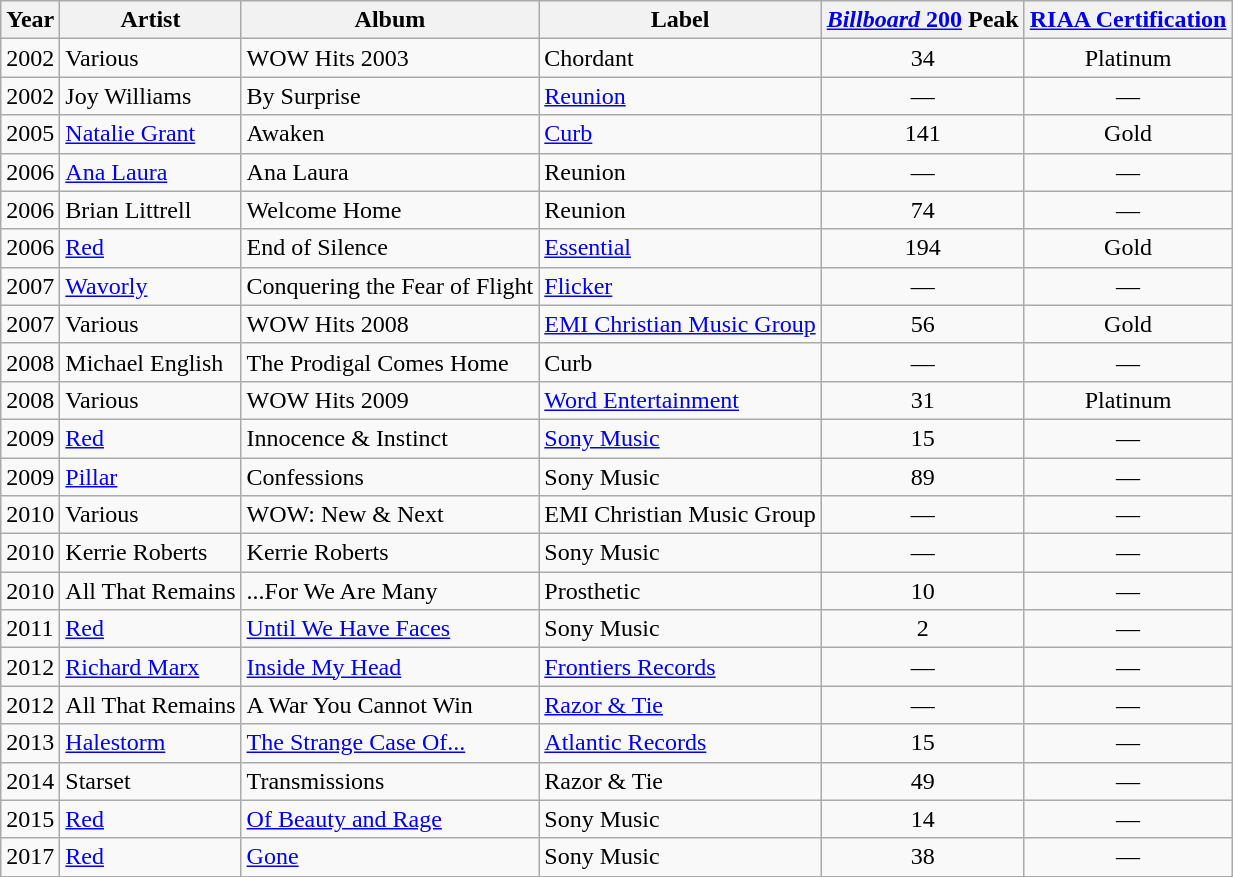<table class="wikitable">
<tr>
<th style="text-align:center;">Year</th>
<th style="text-align:center;">Artist</th>
<th style="text-align:center;">Album</th>
<th style="text-align:center;">Label</th>
<th style="text-align:center;"><a href='#'><em>Billboard</em> 200</a> Peak</th>
<th style="text-align:center;"><a href='#'>RIAA Certification</a></th>
</tr>
<tr>
<td align="left">2002</td>
<td align="left">Various</td>
<td align="left">WOW Hits 2003</td>
<td align="left">Chordant</td>
<td style="text-align:center;">34</td>
<td style="text-align:center;">Platinum</td>
</tr>
<tr>
<td align="left">2002</td>
<td align="left">Joy Williams</td>
<td align="left">By Surprise</td>
<td align="left"><a href='#'>Reunion</a></td>
<td style="text-align:center;">—</td>
<td style="text-align:center;">—</td>
</tr>
<tr>
<td align="left">2005</td>
<td align="left"><a href='#'>Natalie Grant</a></td>
<td align="left">Awaken</td>
<td align="left"><a href='#'>Curb</a></td>
<td style="text-align:center;">141</td>
<td style="text-align:center;">Gold</td>
</tr>
<tr>
<td align="left">2006</td>
<td align="left"><a href='#'>Ana Laura</a></td>
<td align="left">Ana Laura</td>
<td align="left">Reunion</td>
<td style="text-align:center;">—</td>
<td style="text-align:center;">—</td>
</tr>
<tr>
<td align="left">2006</td>
<td align="left">Brian Littrell</td>
<td align="left">Welcome Home</td>
<td align="left">Reunion</td>
<td style="text-align:center;">74</td>
<td style="text-align:center;">—</td>
</tr>
<tr>
<td align="left">2006</td>
<td align="left"><a href='#'>Red</a></td>
<td align="left">End of Silence</td>
<td align="left"><a href='#'>Essential</a></td>
<td style="text-align:center;">194</td>
<td style="text-align:center;">Gold</td>
</tr>
<tr>
<td align="left">2007</td>
<td align="left"><a href='#'>Wavorly</a></td>
<td align="left">Conquering the Fear of Flight</td>
<td align="left"><a href='#'>Flicker</a></td>
<td style="text-align:center;">—</td>
<td style="text-align:center;">—</td>
</tr>
<tr>
<td align="left">2007</td>
<td align="left">Various</td>
<td align="left">WOW Hits 2008</td>
<td align="left"><a href='#'>EMI Christian Music Group</a></td>
<td style="text-align:center;">56</td>
<td style="text-align:center;">Gold</td>
</tr>
<tr>
<td align="left">2008</td>
<td align="left">Michael English</td>
<td align="left">The Prodigal Comes Home</td>
<td align="left">Curb</td>
<td style="text-align:center;">—</td>
<td style="text-align:center;">—</td>
</tr>
<tr>
<td align="left">2008</td>
<td align="left">Various</td>
<td align="left">WOW Hits 2009</td>
<td align="left"><a href='#'>Word Entertainment</a></td>
<td style="text-align:center;">31</td>
<td style="text-align:center;">Platinum</td>
</tr>
<tr>
<td align="left">2009</td>
<td align="left"><a href='#'>Red</a></td>
<td align="left">Innocence & Instinct</td>
<td align="left"><a href='#'>Sony Music</a></td>
<td style="text-align:center;">15</td>
<td style="text-align:center;">—</td>
</tr>
<tr>
<td align="left">2009</td>
<td align="left"><a href='#'>Pillar</a></td>
<td align="left">Confessions</td>
<td align="left">Sony Music</td>
<td style="text-align:center;">89</td>
<td style="text-align:center;">—</td>
</tr>
<tr>
<td align="left">2010</td>
<td align="left">Various</td>
<td align="left">WOW: New & Next</td>
<td align="left">EMI Christian Music Group</td>
<td style="text-align:center;">—</td>
<td style="text-align:center;">—</td>
</tr>
<tr>
<td align="left">2010</td>
<td align="left">Kerrie Roberts</td>
<td align="left">Kerrie Roberts</td>
<td align="left">Sony Music</td>
<td style="text-align:center;">—</td>
<td style="text-align:center;">—</td>
</tr>
<tr>
<td align="left">2010</td>
<td align="left">All That Remains</td>
<td align="left">...For We Are Many</td>
<td align="left">Prosthetic</td>
<td style="text-align:center;">10</td>
<td style="text-align:center;">—</td>
</tr>
<tr>
<td align="left">2011</td>
<td align="left"><a href='#'>Red</a></td>
<td align="left"><a href='#'>Until We Have Faces</a></td>
<td align="left">Sony Music</td>
<td style="text-align:center;">2</td>
<td style="text-align:center;">—</td>
</tr>
<tr>
<td align="left">2012</td>
<td align="left"><a href='#'>Richard Marx</a></td>
<td align="left"><a href='#'>Inside My Head</a></td>
<td align="left"><a href='#'>Frontiers Records</a></td>
<td style="text-align:center;">—</td>
<td style="text-align:center;">—</td>
</tr>
<tr>
<td align="left">2012</td>
<td align="left">All That Remains</td>
<td align="left">A War You Cannot Win</td>
<td align="left"><a href='#'>Razor & Tie</a></td>
<td style="text-align:center;">—</td>
<td style="text-align:center;">—</td>
</tr>
<tr>
<td align="left">2013</td>
<td align="left"><a href='#'>Halestorm</a></td>
<td align="left"><a href='#'>The Strange Case Of...</a></td>
<td align="left"><a href='#'>Atlantic Records</a></td>
<td style="text-align:center;">15</td>
<td style="text-align:center;">—</td>
</tr>
<tr>
<td align="left">2014</td>
<td align="left">Starset</td>
<td align="left">Transmissions</td>
<td align="left">Razor & Tie</td>
<td style="text-align:center;">49</td>
<td style="text-align:center;">—</td>
</tr>
<tr>
<td align="left">2015</td>
<td align="left"><a href='#'>Red</a></td>
<td align="left"><a href='#'>Of Beauty and Rage</a></td>
<td align="left">Sony Music</td>
<td style="text-align:center;">14</td>
<td style="text-align:center;">—</td>
</tr>
<tr>
<td align="left">2017</td>
<td align="left"><a href='#'>Red</a></td>
<td align="left"><a href='#'>Gone</a></td>
<td align="left">Sony Music</td>
<td style="text-align:center;">38</td>
<td style="text-align:center;">—</td>
</tr>
</table>
